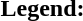<table class="toccolours" style="font-size:100%; white-space:nowrap;">
<tr>
<td><strong>Legend:</strong></td>
<td>      </td>
</tr>
<tr>
<td></td>
</tr>
<tr>
<td></td>
</tr>
<tr>
<td></td>
</tr>
</table>
